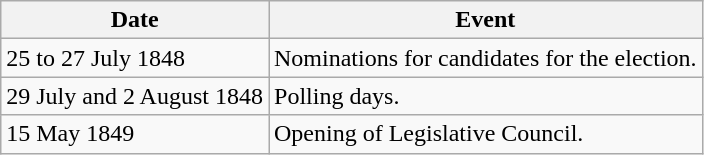<table class="wikitable">
<tr>
<th>Date</th>
<th>Event</th>
</tr>
<tr>
<td>25 to 27 July 1848</td>
<td>Nominations for candidates for the election.</td>
</tr>
<tr>
<td>29 July and 2 August 1848</td>
<td>Polling days.</td>
</tr>
<tr>
<td>15 May 1849</td>
<td>Opening of Legislative Council.</td>
</tr>
</table>
